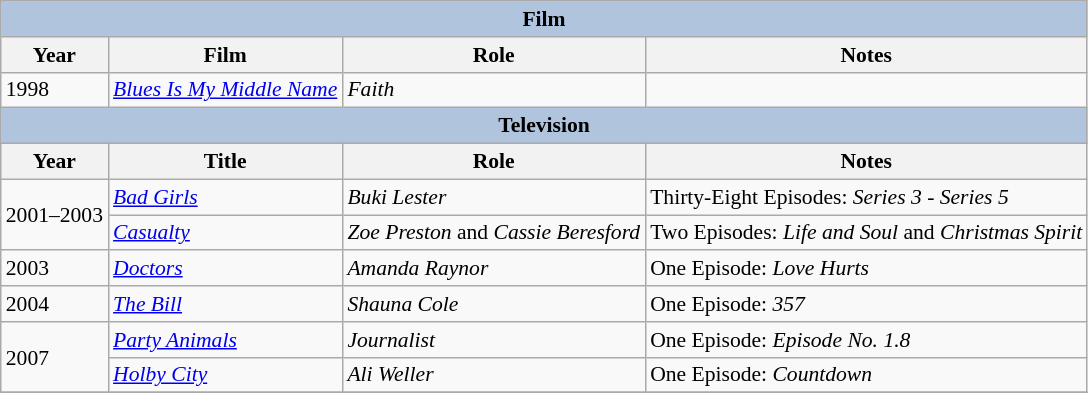<table class="wikitable" style="font-size:90%">
<tr>
<th colspan=4 style="background:lightsteelblue;">Film</th>
</tr>
<tr>
<th>Year</th>
<th>Film</th>
<th>Role</th>
<th>Notes</th>
</tr>
<tr>
<td>1998</td>
<td><em><a href='#'>Blues Is My Middle Name</a></em></td>
<td><em>Faith</em></td>
</tr>
<tr>
<th colspan=4 style="background:lightsteelblue;">Television</th>
</tr>
<tr>
<th>Year</th>
<th>Title</th>
<th>Role</th>
<th>Notes</th>
</tr>
<tr>
<td rowspan=2>2001–2003</td>
<td><em><a href='#'>Bad Girls</a></em></td>
<td><em>Buki Lester</em></td>
<td>Thirty-Eight Episodes: <em>Series 3 - Series 5</em></td>
</tr>
<tr>
<td><em><a href='#'>Casualty</a></em></td>
<td><em>Zoe Preston</em> and <em>Cassie Beresford</em></td>
<td>Two Episodes: <em>Life and Soul</em> and <em>Christmas Spirit</em></td>
</tr>
<tr>
<td>2003</td>
<td><em><a href='#'>Doctors</a></em></td>
<td><em>Amanda Raynor</em></td>
<td>One Episode: <em>Love Hurts</em></td>
</tr>
<tr>
<td>2004</td>
<td><em><a href='#'>The Bill</a></em></td>
<td><em>Shauna Cole</em></td>
<td>One Episode: <em>357</em></td>
</tr>
<tr>
<td rowspan=2>2007</td>
<td><em><a href='#'>Party Animals</a></em></td>
<td><em>Journalist</em></td>
<td>One Episode: <em>Episode No. 1.8</em></td>
</tr>
<tr>
<td><em><a href='#'>Holby City</a></em></td>
<td><em>Ali Weller</em></td>
<td>One Episode: <em>Countdown</em></td>
</tr>
<tr>
</tr>
</table>
